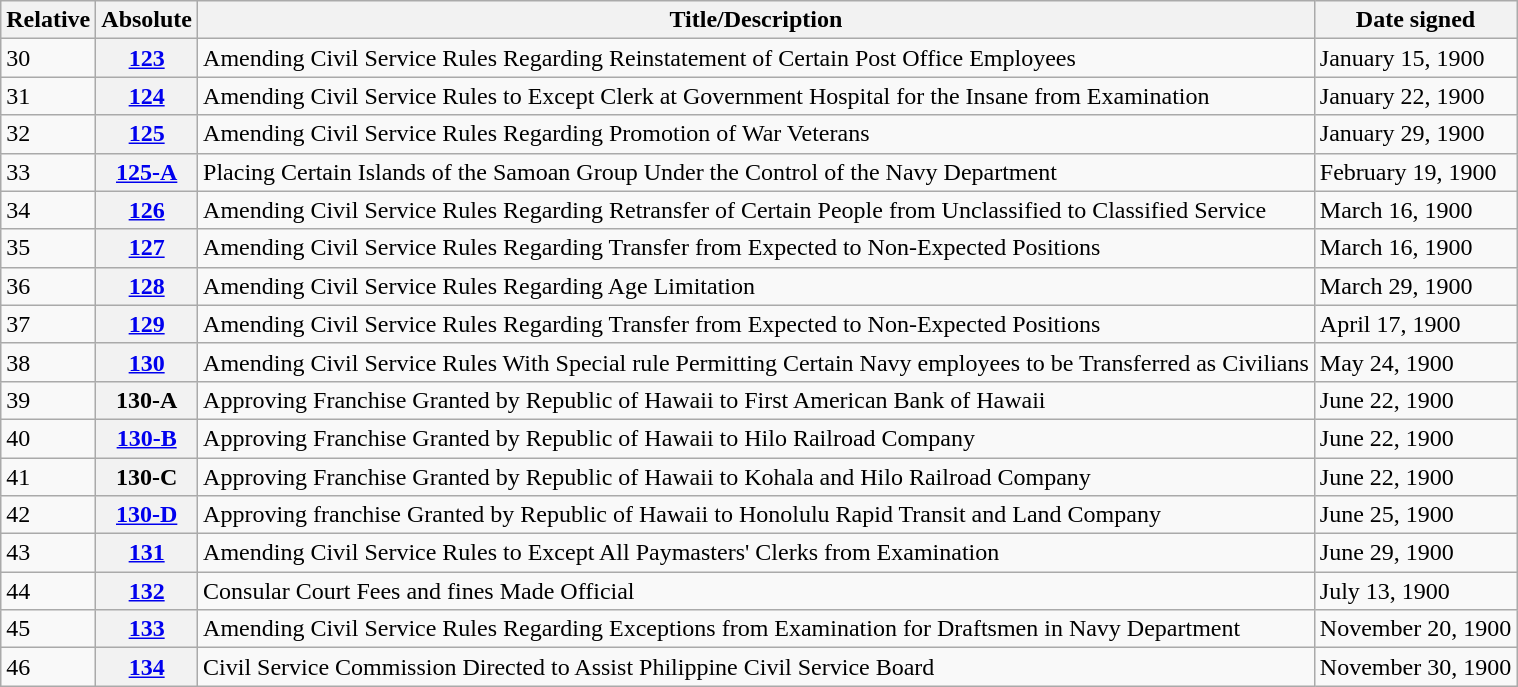<table class="wikitable">
<tr>
<th>Relative </th>
<th>Absolute </th>
<th>Title/Description</th>
<th>Date signed</th>
</tr>
<tr>
<td>30</td>
<th><a href='#'>123</a></th>
<td>Amending Civil Service Rules Regarding Reinstatement of Certain Post Office Employees</td>
<td>January 15, 1900</td>
</tr>
<tr>
<td>31</td>
<th><a href='#'>124</a></th>
<td>Amending Civil Service Rules to Except Clerk at Government Hospital for the Insane from Examination</td>
<td>January 22, 1900</td>
</tr>
<tr>
<td>32</td>
<th><a href='#'>125</a></th>
<td>Amending Civil Service Rules Regarding Promotion of War Veterans</td>
<td>January 29, 1900</td>
</tr>
<tr>
<td>33</td>
<th><a href='#'>125-A</a></th>
<td>Placing Certain Islands of the Samoan Group Under the Control of the Navy Department</td>
<td>February 19, 1900</td>
</tr>
<tr>
<td>34</td>
<th><a href='#'>126</a></th>
<td>Amending Civil Service Rules Regarding Retransfer of Certain People from Unclassified to Classified Service</td>
<td>March 16, 1900</td>
</tr>
<tr>
<td>35</td>
<th><a href='#'>127</a></th>
<td>Amending Civil Service Rules Regarding Transfer from Expected to Non-Expected Positions</td>
<td>March 16, 1900</td>
</tr>
<tr>
<td>36</td>
<th><a href='#'>128</a></th>
<td>Amending Civil Service Rules Regarding Age Limitation</td>
<td>March 29, 1900</td>
</tr>
<tr>
<td>37</td>
<th><a href='#'>129</a></th>
<td>Amending Civil Service Rules Regarding Transfer from Expected to Non-Expected Positions</td>
<td>April 17, 1900</td>
</tr>
<tr>
<td>38</td>
<th><a href='#'>130</a></th>
<td>Amending Civil Service Rules With Special rule Permitting Certain Navy employees to be Transferred as Civilians</td>
<td>May 24, 1900</td>
</tr>
<tr>
<td>39</td>
<th>130-A</th>
<td>Approving Franchise Granted by Republic of Hawaii to First American Bank of Hawaii</td>
<td>June 22, 1900</td>
</tr>
<tr>
<td>40</td>
<th><a href='#'>130-B</a></th>
<td>Approving Franchise Granted by Republic of Hawaii to Hilo Railroad Company</td>
<td>June 22, 1900</td>
</tr>
<tr>
<td>41</td>
<th>130-C</th>
<td>Approving Franchise Granted by Republic of Hawaii to Kohala and Hilo Railroad Company</td>
<td>June 22, 1900</td>
</tr>
<tr>
<td>42</td>
<th><a href='#'>130-D</a></th>
<td>Approving franchise Granted by Republic of Hawaii to Honolulu Rapid Transit and Land Company</td>
<td>June 25, 1900</td>
</tr>
<tr>
<td>43</td>
<th><a href='#'>131</a></th>
<td>Amending Civil Service Rules to Except All Paymasters' Clerks from Examination</td>
<td>June 29, 1900</td>
</tr>
<tr>
<td>44</td>
<th><a href='#'>132</a></th>
<td>Consular Court Fees and fines Made Official</td>
<td>July 13, 1900</td>
</tr>
<tr>
<td>45</td>
<th><a href='#'>133</a></th>
<td>Amending Civil Service Rules Regarding Exceptions from Examination for Draftsmen in Navy Department</td>
<td>November 20, 1900</td>
</tr>
<tr>
<td>46</td>
<th><a href='#'>134</a></th>
<td>Civil Service Commission Directed to Assist Philippine Civil Service Board</td>
<td>November 30, 1900</td>
</tr>
</table>
